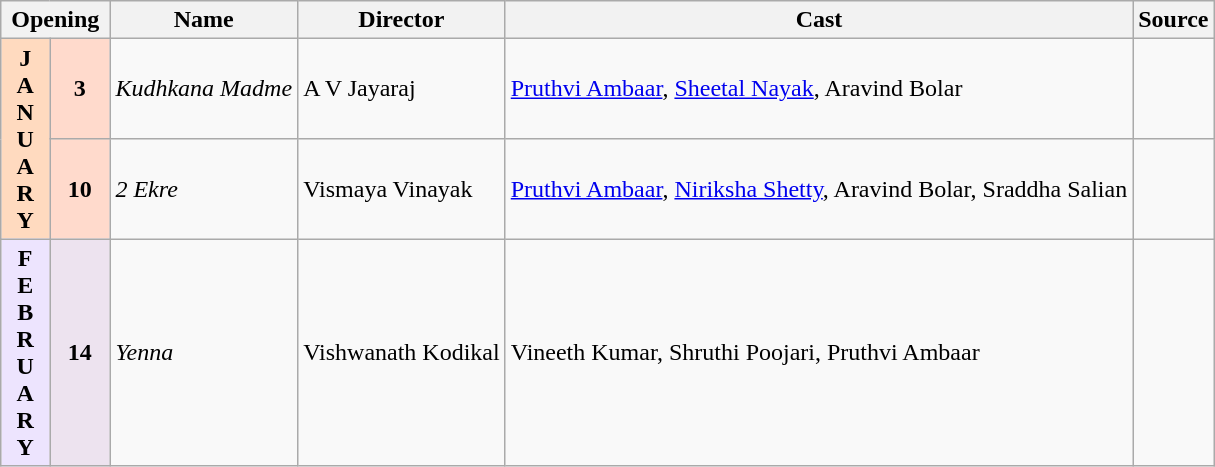<table class="wikitable sortable">
<tr>
<th colspan="2" style="width:9%;">Opening</th>
<th>Name</th>
<th>Director</th>
<th>Cast</th>
<th>Source</th>
</tr>
<tr January!>
<td rowspan="2" style="text-align:center;background:#ffdabf;"><strong>J<br>A<br>N<br>U<br>A<br>R<br>Y</strong></td>
<td rowspan="1" style="text-align:center;background:#ffdacc;"><strong>3</strong></td>
<td><em>Kudhkana Madme</em></td>
<td>A V Jayaraj</td>
<td><a href='#'>Pruthvi Ambaar</a>, <a href='#'>Sheetal Nayak</a>, Aravind Bolar</td>
<td></td>
</tr>
<tr>
<td rowspan="1" style="text-align:center;background:#ffdacc;"><strong>10</strong></td>
<td><em>2 Ekre</em></td>
<td>Vismaya Vinayak</td>
<td><a href='#'>Pruthvi Ambaar</a>, <a href='#'>Niriksha Shetty</a>, Aravind Bolar, Sraddha Salian</td>
<td><br></td>
</tr>
<tr February!>
<td rowspan="1" style="text-align:center;background:#ede4fe;"><strong>F<br>E<br>B<br>R<br>U<br>A<br>R<br>Y</strong></td>
<td rowspan="1" style="text-align:center; background:#ede3ef;"><strong>14</strong></td>
<td><em>Yenna</em></td>
<td>Vishwanath Kodikal</td>
<td>Vineeth Kumar, Shruthi Poojari, Pruthvi Ambaar</td>
<td><br></td>
</tr>
</table>
